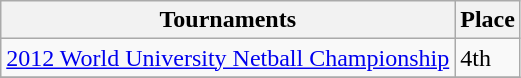<table class="wikitable collapsible">
<tr>
<th>Tournaments</th>
<th>Place</th>
</tr>
<tr>
<td><a href='#'>2012 World University Netball Championship</a></td>
<td>4th</td>
</tr>
<tr>
</tr>
</table>
